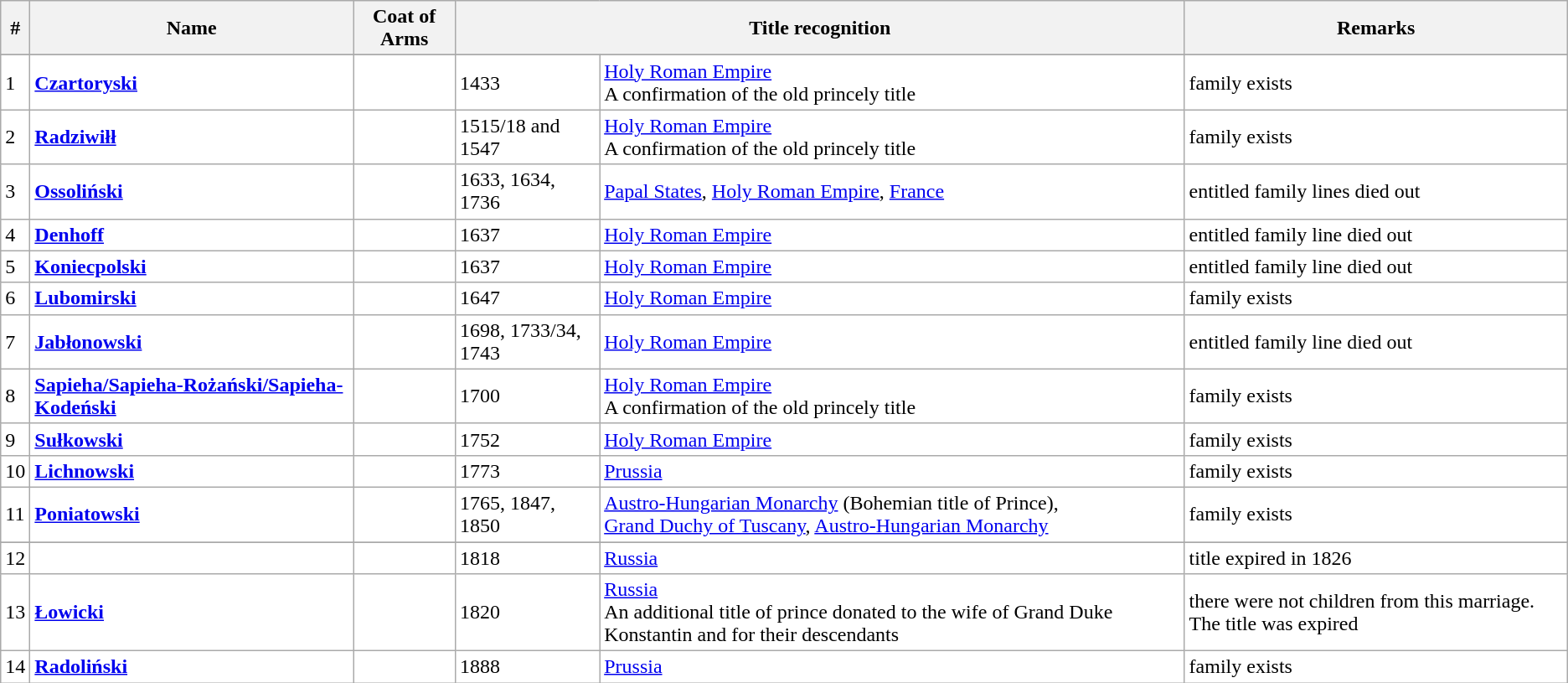<table class="wikitable">
<tr>
<th>#</th>
<th>Name</th>
<th>Coat of Arms</th>
<th colspan="2">Title recognition</th>
<th>Remarks</th>
</tr>
<tr>
</tr>
<tr bgcolor=#FFFFFF>
<td align=top>1</td>
<td><strong><a href='#'>Czartoryski</a></strong></td>
<td></td>
<td>1433</td>
<td><a href='#'>Holy Roman Empire</a><br>A confirmation of the old princely title</td>
<td>family exists</td>
</tr>
<tr bgcolor=#FFFFFF>
<td align=top>2</td>
<td><strong><a href='#'>Radziwiłł</a></strong></td>
<td></td>
<td>1515/18 and 1547</td>
<td><a href='#'>Holy Roman Empire</a><br>A confirmation of the old princely title</td>
<td>family exists</td>
</tr>
<tr bgcolor=#FFFFFF>
<td align=top>3</td>
<td><strong><a href='#'>Ossoliński</a></strong></td>
<td></td>
<td>1633, 1634, 1736</td>
<td><a href='#'>Papal States</a>, <a href='#'>Holy Roman Empire</a>, <a href='#'>France</a></td>
<td>entitled family lines died out</td>
</tr>
<tr bgcolor=#FFFFFF>
<td align=top>4</td>
<td><strong><a href='#'>Denhoff</a></strong></td>
<td></td>
<td>1637</td>
<td><a href='#'>Holy Roman Empire</a></td>
<td>entitled family line died out</td>
</tr>
<tr bgcolor=#FFFFFF>
<td align=top>5</td>
<td><strong><a href='#'>Koniecpolski</a></strong></td>
<td></td>
<td>1637</td>
<td><a href='#'>Holy Roman Empire</a></td>
<td>entitled family line died out</td>
</tr>
<tr bgcolor=#FFFFFF>
<td align=top>6</td>
<td><strong><a href='#'>Lubomirski</a></strong></td>
<td></td>
<td>1647</td>
<td><a href='#'>Holy Roman Empire</a></td>
<td>family exists</td>
</tr>
<tr bgcolor=#FFFFFF>
<td align=top>7</td>
<td><strong><a href='#'>Jabłonowski</a></strong></td>
<td></td>
<td>1698, 1733/34, 1743</td>
<td><a href='#'>Holy Roman Empire</a></td>
<td>entitled family line died out</td>
</tr>
<tr bgcolor=#FFFFFF>
<td align=top>8</td>
<td><strong><a href='#'>Sapieha/Sapieha-Rożański/Sapieha-Kodeński</a></strong></td>
<td></td>
<td>1700</td>
<td><a href='#'>Holy Roman Empire</a><br>A confirmation of the old princely title</td>
<td>family exists</td>
</tr>
<tr bgcolor=#FFFFFF>
<td align=top>9</td>
<td><strong><a href='#'>Sułkowski</a></strong></td>
<td></td>
<td>1752</td>
<td><a href='#'>Holy Roman Empire</a></td>
<td>family exists</td>
</tr>
<tr bgcolor=#FFFFFF>
<td align=top>10</td>
<td><strong><a href='#'>Lichnowski</a></strong></td>
<td></td>
<td>1773</td>
<td><a href='#'>Prussia</a></td>
<td>family exists</td>
</tr>
<tr bgcolor=#FFFFFF>
<td align=top>11</td>
<td><strong><a href='#'>Poniatowski</a></strong></td>
<td></td>
<td>1765, 1847, 1850</td>
<td><a href='#'>Austro-Hungarian Monarchy</a> (Bohemian title of Prince), <br><a href='#'>Grand Duchy of Tuscany</a>, <a href='#'>Austro-Hungarian Monarchy</a></td>
<td>family exists</td>
</tr>
<tr align="center" style="background:#e3e3e3">
</tr>
<tr bgcolor=#FFFFFF>
<td align=top>12</td>
<td><strong></strong></td>
<td></td>
<td>1818</td>
<td><a href='#'>Russia</a></td>
<td>title expired in 1826</td>
</tr>
<tr bgcolor=#FFFFFF>
<td align=top>13</td>
<td><strong><a href='#'>Łowicki</a></strong></td>
<td></td>
<td>1820</td>
<td><a href='#'>Russia</a><br>An additional title of prince donated to the wife of Grand Duke Konstantin and for their descendants</td>
<td>there were not children from this marriage. The title was expired</td>
</tr>
<tr bgcolor=#FFFFFF>
<td align=top>14</td>
<td><strong><a href='#'>Radoliński</a></strong></td>
<td></td>
<td>1888</td>
<td><a href='#'>Prussia</a></td>
<td>family exists</td>
</tr>
</table>
